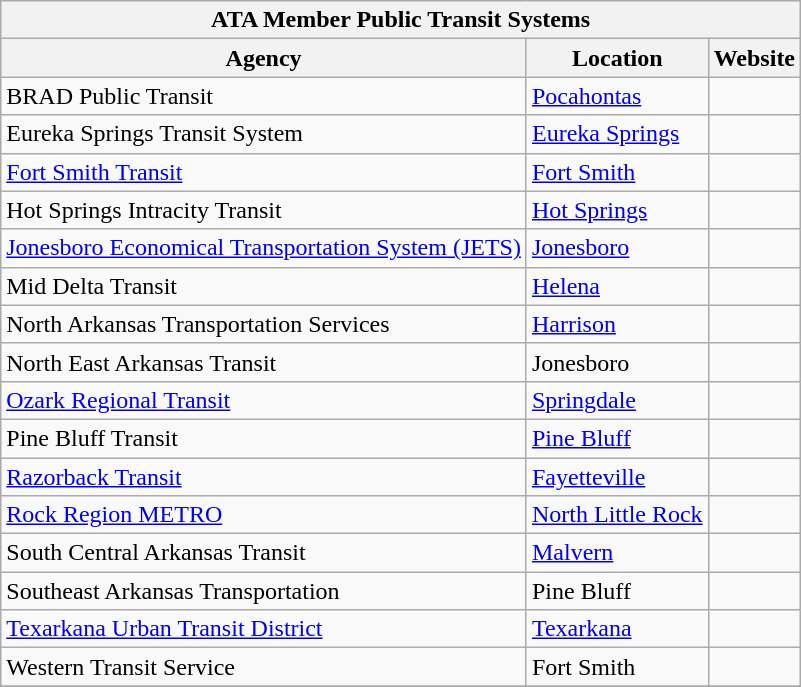<table class="wikitable">
<tr>
<th colspan="3">ATA Member Public Transit Systems</th>
</tr>
<tr>
<th>Agency</th>
<th>Location</th>
<th>Website</th>
</tr>
<tr>
<td>BRAD Public Transit</td>
<td><a href='#'>Pocahontas</a></td>
<td></td>
</tr>
<tr>
<td>Eureka Springs Transit System</td>
<td><a href='#'>Eureka Springs</a></td>
<td></td>
</tr>
<tr>
<td><a href='#'>Fort Smith Transit</a></td>
<td><a href='#'>Fort Smith</a></td>
<td></td>
</tr>
<tr>
<td>Hot Springs Intracity Transit</td>
<td><a href='#'>Hot Springs</a></td>
<td></td>
</tr>
<tr>
<td><a href='#'>Jonesboro Economical Transportation System (JETS)</a></td>
<td><a href='#'>Jonesboro</a></td>
<td></td>
</tr>
<tr>
<td>Mid Delta Transit</td>
<td><a href='#'>Helena</a></td>
<td></td>
</tr>
<tr>
<td>North Arkansas Transportation Services</td>
<td><a href='#'>Harrison</a></td>
<td></td>
</tr>
<tr>
<td>North East Arkansas Transit</td>
<td>Jonesboro</td>
<td></td>
</tr>
<tr>
<td><a href='#'>Ozark Regional Transit</a></td>
<td><a href='#'>Springdale</a></td>
<td></td>
</tr>
<tr>
<td>Pine Bluff Transit</td>
<td><a href='#'>Pine Bluff</a></td>
<td></td>
</tr>
<tr>
<td><a href='#'>Razorback Transit</a></td>
<td><a href='#'>Fayetteville</a></td>
<td></td>
</tr>
<tr>
<td><a href='#'>Rock Region METRO</a></td>
<td><a href='#'>North Little Rock</a></td>
<td></td>
</tr>
<tr>
<td>South Central Arkansas Transit</td>
<td><a href='#'>Malvern</a></td>
<td></td>
</tr>
<tr>
<td>Southeast Arkansas Transportation</td>
<td>Pine Bluff</td>
<td></td>
</tr>
<tr>
<td><a href='#'>Texarkana Urban Transit District</a></td>
<td><a href='#'>Texarkana</a></td>
<td></td>
</tr>
<tr>
<td>Western Transit Service</td>
<td>Fort Smith</td>
<td></td>
</tr>
<tr>
</tr>
</table>
